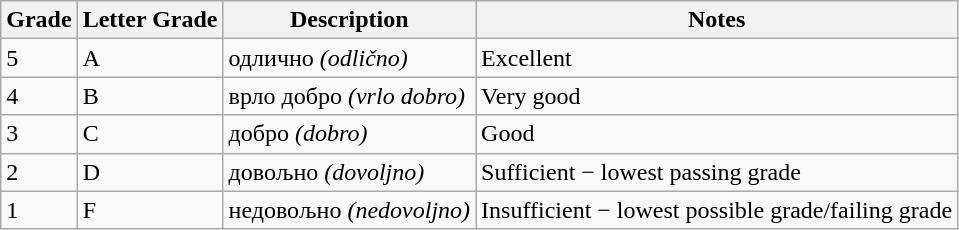<table class="wikitable">
<tr>
<th>Grade</th>
<th>Letter Grade</th>
<th>Description</th>
<th>Notes</th>
</tr>
<tr>
<td>5</td>
<td>A</td>
<td>одлично <em>(odlično)</em></td>
<td>Excellent</td>
</tr>
<tr>
<td>4</td>
<td>B</td>
<td>врло добро <em>(vrlo dobro)</em></td>
<td>Very good</td>
</tr>
<tr>
<td>3</td>
<td>C</td>
<td>добро <em>(dobro)</em></td>
<td>Good</td>
</tr>
<tr>
<td>2</td>
<td>D</td>
<td>довољно <em>(dovoljno)</em></td>
<td>Sufficient − lowest passing grade</td>
</tr>
<tr>
<td>1</td>
<td>F</td>
<td>недовољно <em>(nedovoljno)</em></td>
<td>Insufficient − lowest possible grade/failing grade</td>
</tr>
</table>
